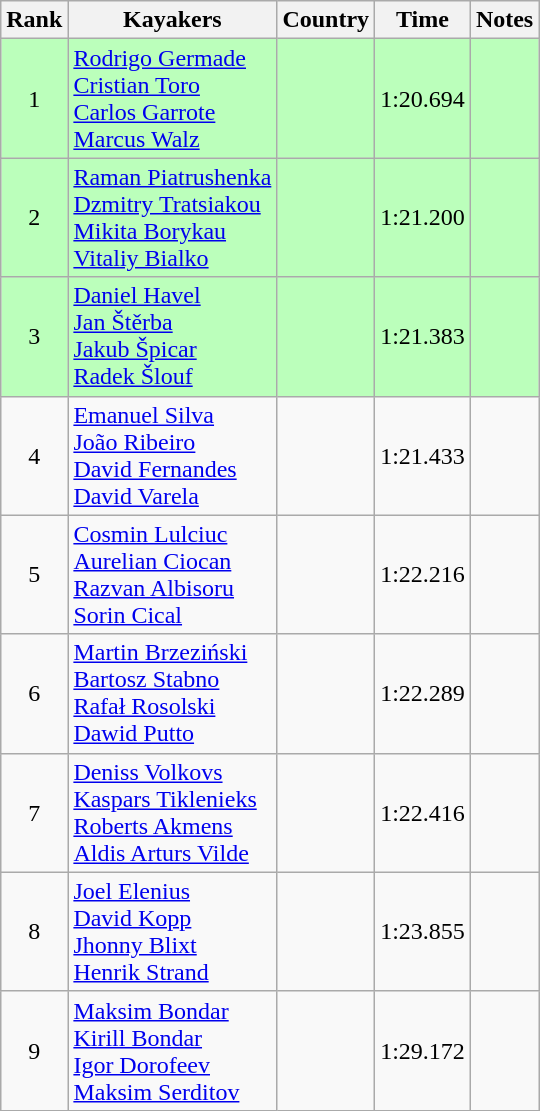<table class="wikitable" style="text-align:center">
<tr>
<th>Rank</th>
<th>Kayakers</th>
<th>Country</th>
<th>Time</th>
<th>Notes</th>
</tr>
<tr bgcolor=bbffbb>
<td>1</td>
<td align="left"><a href='#'>Rodrigo Germade</a><br><a href='#'>Cristian Toro</a><br><a href='#'>Carlos Garrote</a><br><a href='#'>Marcus Walz</a></td>
<td align="left"></td>
<td>1:20.694</td>
<td></td>
</tr>
<tr bgcolor=bbffbb>
<td>2</td>
<td align="left"><a href='#'>Raman Piatrushenka</a><br><a href='#'>Dzmitry Tratsiakou</a><br><a href='#'>Mikita Borykau</a><br><a href='#'>Vitaliy Bialko</a></td>
<td align="left"></td>
<td>1:21.200</td>
<td></td>
</tr>
<tr bgcolor=bbffbb>
<td>3</td>
<td align="left"><a href='#'>Daniel Havel</a><br><a href='#'>Jan Štěrba</a><br><a href='#'>Jakub Špicar</a><br><a href='#'>Radek Šlouf</a></td>
<td align="left"></td>
<td>1:21.383</td>
<td></td>
</tr>
<tr>
<td>4</td>
<td align="left"><a href='#'>Emanuel Silva</a><br><a href='#'>João Ribeiro</a><br><a href='#'>David Fernandes</a><br><a href='#'>David Varela</a></td>
<td align="left"></td>
<td>1:21.433</td>
<td></td>
</tr>
<tr>
<td>5</td>
<td align="left"><a href='#'>Cosmin Lulciuc</a><br><a href='#'>Aurelian Ciocan</a><br><a href='#'>Razvan Albisoru</a><br><a href='#'>Sorin Cical</a></td>
<td align="left"></td>
<td>1:22.216</td>
<td></td>
</tr>
<tr>
<td>6</td>
<td align="left"><a href='#'>Martin Brzeziński</a><br><a href='#'>Bartosz Stabno</a><br><a href='#'>Rafał Rosolski</a><br><a href='#'>Dawid Putto</a></td>
<td align="left"></td>
<td>1:22.289</td>
<td></td>
</tr>
<tr>
<td>7</td>
<td align="left"><a href='#'>Deniss Volkovs</a><br><a href='#'>Kaspars Tiklenieks</a><br><a href='#'>Roberts Akmens</a><br><a href='#'>Aldis Arturs Vilde</a></td>
<td align="left"></td>
<td>1:22.416</td>
<td></td>
</tr>
<tr>
<td>8</td>
<td align="left"><a href='#'>Joel Elenius</a><br><a href='#'>David Kopp</a><br><a href='#'>Jhonny Blixt</a><br><a href='#'>Henrik Strand</a></td>
<td align="left"></td>
<td>1:23.855</td>
<td></td>
</tr>
<tr>
<td>9</td>
<td align="left"><a href='#'>Maksim Bondar</a><br><a href='#'>Kirill Bondar</a><br><a href='#'>Igor Dorofeev</a><br><a href='#'>Maksim Serditov</a></td>
<td align="left"></td>
<td>1:29.172</td>
<td></td>
</tr>
</table>
